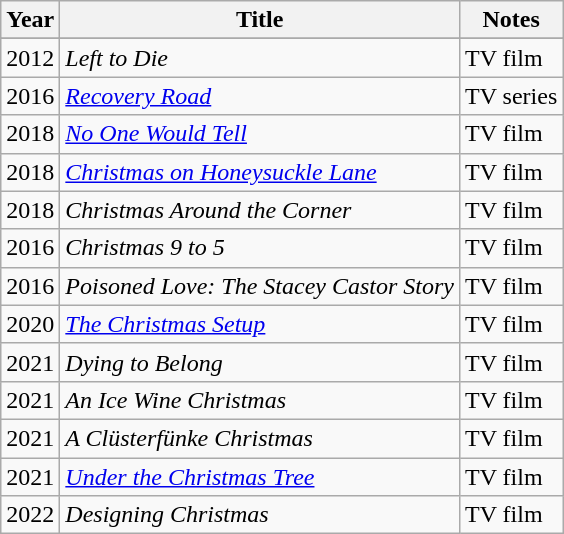<table class="wikitable sortable">
<tr>
<th>Year</th>
<th>Title</th>
<th class="unsortable">Notes</th>
</tr>
<tr>
</tr>
<tr>
<td>2012</td>
<td><em>Left to Die</em></td>
<td>TV film</td>
</tr>
<tr>
<td>2016</td>
<td><em><a href='#'>Recovery Road</a></em></td>
<td>TV series</td>
</tr>
<tr>
<td>2018</td>
<td><em><a href='#'>No One Would Tell</a></em></td>
<td>TV film</td>
</tr>
<tr>
<td>2018</td>
<td><em><a href='#'>Christmas on Honeysuckle Lane</a></em></td>
<td>TV film</td>
</tr>
<tr>
<td>2018</td>
<td><em>Christmas Around the Corner</em></td>
<td>TV film</td>
</tr>
<tr>
<td>2016</td>
<td><em>Christmas 9 to 5</em></td>
<td>TV film</td>
</tr>
<tr>
<td>2016</td>
<td><em>Poisoned Love: The Stacey Castor Story</em></td>
<td>TV film</td>
</tr>
<tr>
<td>2020</td>
<td><em><a href='#'>The Christmas Setup</a></em></td>
<td>TV film</td>
</tr>
<tr>
<td>2021</td>
<td><em>Dying to Belong</em></td>
<td>TV film</td>
</tr>
<tr>
<td>2021</td>
<td><em>An Ice Wine Christmas</em></td>
<td>TV film</td>
</tr>
<tr>
<td>2021</td>
<td><em>A Clüsterfünke Christmas</em></td>
<td>TV film</td>
</tr>
<tr>
<td>2021</td>
<td><em><a href='#'>Under the Christmas Tree</a></em></td>
<td>TV film</td>
</tr>
<tr>
<td>2022</td>
<td><em>Designing Christmas</em></td>
<td>TV film</td>
</tr>
</table>
